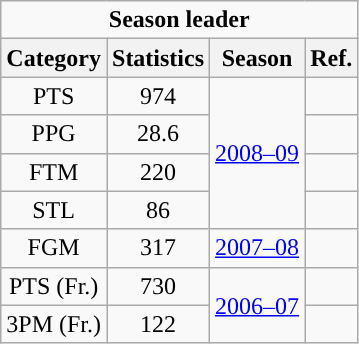<table class="wikitable sortable" style="text-align:center">
<tr>
<td colspan=4><strong>Season leader</strong></td>
</tr>
<tr>
<th width=px>Category</th>
<th width=px>Statistics</th>
<th width=px>Season</th>
<th width=px>Ref.</th>
</tr>
<tr>
<td>PTS</td>
<td>974</td>
<td rowspan="4"><a href='#'>2008–09</a></td>
<td></td>
</tr>
<tr>
<td>PPG</td>
<td>28.6</td>
<td></td>
</tr>
<tr>
<td>FTM</td>
<td>220</td>
<td></td>
</tr>
<tr>
<td>STL</td>
<td>86</td>
<td></td>
</tr>
<tr>
<td>FGM</td>
<td>317</td>
<td><a href='#'>2007–08</a></td>
<td></td>
</tr>
<tr>
<td>PTS (Fr.)</td>
<td>730</td>
<td rowspan="2"><a href='#'>2006–07</a></td>
<td></td>
</tr>
<tr>
<td>3PM (Fr.)</td>
<td>122</td>
<td></td>
</tr>
</table>
